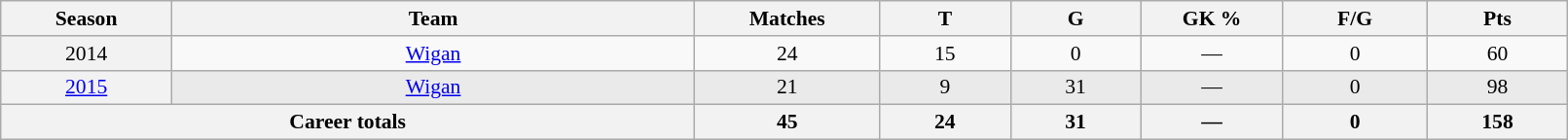<table class="wikitable sortable"  style="font-size:90%; text-align:center; width:85%;">
<tr>
<th width=2%>Season</th>
<th width=8%>Team</th>
<th width=2%>Matches</th>
<th width=2%>T</th>
<th width=2%>G</th>
<th width=2%>GK %</th>
<th width=2%>F/G</th>
<th width=2%>Pts</th>
</tr>
<tr>
<th scope="row" style="text-align:center; font-weight:normal">2014</th>
<td style="text-align:center;"> <a href='#'>Wigan</a></td>
<td>24</td>
<td>15</td>
<td>0</td>
<td>—</td>
<td>0</td>
<td>60</td>
</tr>
<tr style="background-color: #EAEAEA">
<th scope="row" style="text-align:center; font-weight:normal"><a href='#'>2015</a></th>
<td style="text-align:center;"> <a href='#'>Wigan</a></td>
<td>21</td>
<td>9</td>
<td>31</td>
<td>—</td>
<td>0</td>
<td>98</td>
</tr>
<tr class="sortbottom">
<th colspan=2>Career totals</th>
<th>45</th>
<th>24</th>
<th>31</th>
<th>—</th>
<th>0</th>
<th>158</th>
</tr>
</table>
